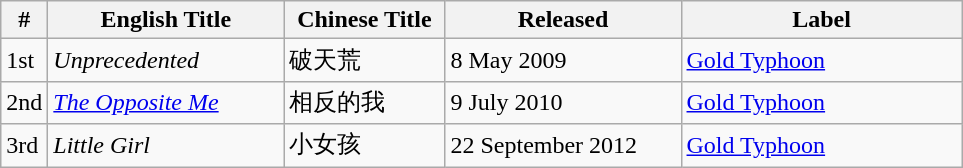<table class="wikitable">
<tr>
<th>#</th>
<th width="150px">English Title</th>
<th width="100px">Chinese Title</th>
<th width="150px">Released</th>
<th width="180px">Label</th>
</tr>
<tr>
<td>1st</td>
<td><em>Unprecedented</em></td>
<td>破天荒</td>
<td>8 May 2009</td>
<td><a href='#'>Gold Typhoon</a></td>
</tr>
<tr>
<td>2nd</td>
<td><em><a href='#'>The Opposite Me</a></em></td>
<td>相反的我</td>
<td>9 July 2010</td>
<td><a href='#'>Gold Typhoon</a></td>
</tr>
<tr>
<td>3rd</td>
<td><em>Little Girl</em></td>
<td>小女孩</td>
<td>22 September 2012</td>
<td><a href='#'>Gold Typhoon</a></td>
</tr>
</table>
